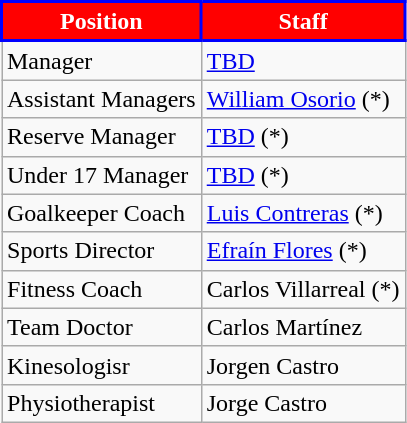<table class="wikitable">
<tr>
<th style="background:#FF0000; color:#FFF; border:2px solid #0000FF;">Position</th>
<th style="background:#FF0000; color:#FFF; border:2px solid #0000FF;">Staff</th>
</tr>
<tr>
<td>Manager</td>
<td> <a href='#'>TBD</a></td>
</tr>
<tr>
<td>Assistant Managers</td>
<td> <a href='#'>William Osorio</a> (*)</td>
</tr>
<tr>
<td>Reserve Manager</td>
<td>  <a href='#'>TBD</a> (*)</td>
</tr>
<tr>
<td>Under 17 Manager</td>
<td>  <a href='#'>TBD</a> (*)</td>
</tr>
<tr>
<td>Goalkeeper Coach</td>
<td> <a href='#'>Luis Contreras</a> (*)</td>
</tr>
<tr>
<td>Sports Director</td>
<td> <a href='#'>Efraín Flores</a> (*)</td>
</tr>
<tr>
<td>Fitness Coach</td>
<td> Carlos Villarreal (*)</td>
</tr>
<tr>
<td>Team Doctor</td>
<td> Carlos Martínez</td>
</tr>
<tr>
<td>Kinesologisr</td>
<td> Jorgen Castro</td>
</tr>
<tr>
<td>Physiotherapist</td>
<td> Jorge Castro</td>
</tr>
</table>
